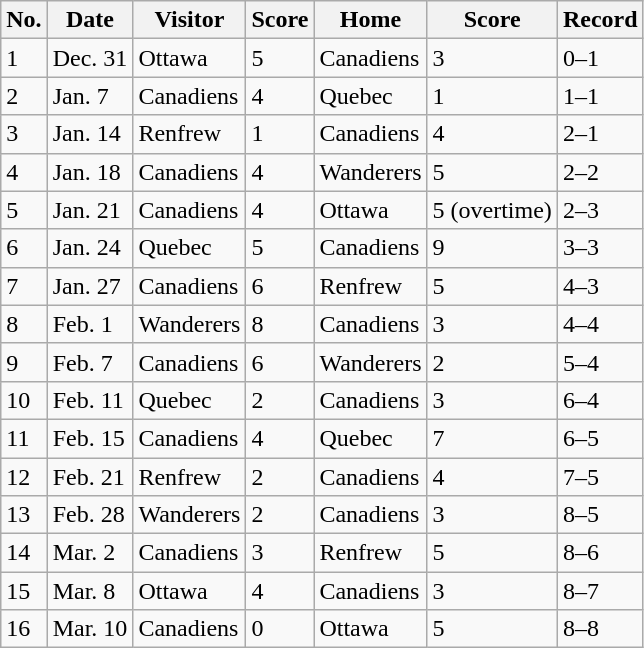<table class="wikitable">
<tr>
<th>No.</th>
<th>Date</th>
<th>Visitor</th>
<th>Score</th>
<th>Home</th>
<th>Score</th>
<th>Record</th>
</tr>
<tr>
<td>1</td>
<td>Dec. 31</td>
<td>Ottawa</td>
<td>5</td>
<td>Canadiens</td>
<td>3</td>
<td>0–1</td>
</tr>
<tr>
<td>2</td>
<td>Jan. 7</td>
<td>Canadiens</td>
<td>4</td>
<td>Quebec</td>
<td>1</td>
<td>1–1</td>
</tr>
<tr>
<td>3</td>
<td>Jan. 14</td>
<td>Renfrew</td>
<td>1</td>
<td>Canadiens</td>
<td>4</td>
<td>2–1</td>
</tr>
<tr>
<td>4</td>
<td>Jan. 18</td>
<td>Canadiens</td>
<td>4</td>
<td>Wanderers</td>
<td>5</td>
<td>2–2</td>
</tr>
<tr>
<td>5</td>
<td>Jan. 21</td>
<td>Canadiens</td>
<td>4</td>
<td>Ottawa</td>
<td>5 (overtime)</td>
<td>2–3</td>
</tr>
<tr>
<td>6</td>
<td>Jan. 24</td>
<td>Quebec</td>
<td>5</td>
<td>Canadiens</td>
<td>9</td>
<td>3–3</td>
</tr>
<tr>
<td>7</td>
<td>Jan. 27</td>
<td>Canadiens</td>
<td>6</td>
<td>Renfrew</td>
<td>5</td>
<td>4–3</td>
</tr>
<tr>
<td>8</td>
<td>Feb. 1</td>
<td>Wanderers</td>
<td>8</td>
<td>Canadiens</td>
<td>3</td>
<td>4–4</td>
</tr>
<tr>
<td>9</td>
<td>Feb. 7</td>
<td>Canadiens</td>
<td>6</td>
<td>Wanderers</td>
<td>2</td>
<td>5–4</td>
</tr>
<tr>
<td>10</td>
<td>Feb. 11</td>
<td>Quebec</td>
<td>2</td>
<td>Canadiens</td>
<td>3</td>
<td>6–4</td>
</tr>
<tr>
<td>11</td>
<td>Feb. 15</td>
<td>Canadiens</td>
<td>4</td>
<td>Quebec</td>
<td>7</td>
<td>6–5</td>
</tr>
<tr>
<td>12</td>
<td>Feb. 21</td>
<td>Renfrew</td>
<td>2</td>
<td>Canadiens</td>
<td>4</td>
<td>7–5</td>
</tr>
<tr>
<td>13</td>
<td>Feb. 28</td>
<td>Wanderers</td>
<td>2</td>
<td>Canadiens</td>
<td>3</td>
<td>8–5</td>
</tr>
<tr>
<td>14</td>
<td>Mar.  2</td>
<td>Canadiens</td>
<td>3</td>
<td>Renfrew</td>
<td>5</td>
<td>8–6</td>
</tr>
<tr>
<td>15</td>
<td>Mar.  8</td>
<td>Ottawa</td>
<td>4</td>
<td>Canadiens</td>
<td>3</td>
<td>8–7</td>
</tr>
<tr>
<td>16</td>
<td>Mar.  10</td>
<td>Canadiens</td>
<td>0</td>
<td>Ottawa</td>
<td>5</td>
<td>8–8</td>
</tr>
</table>
